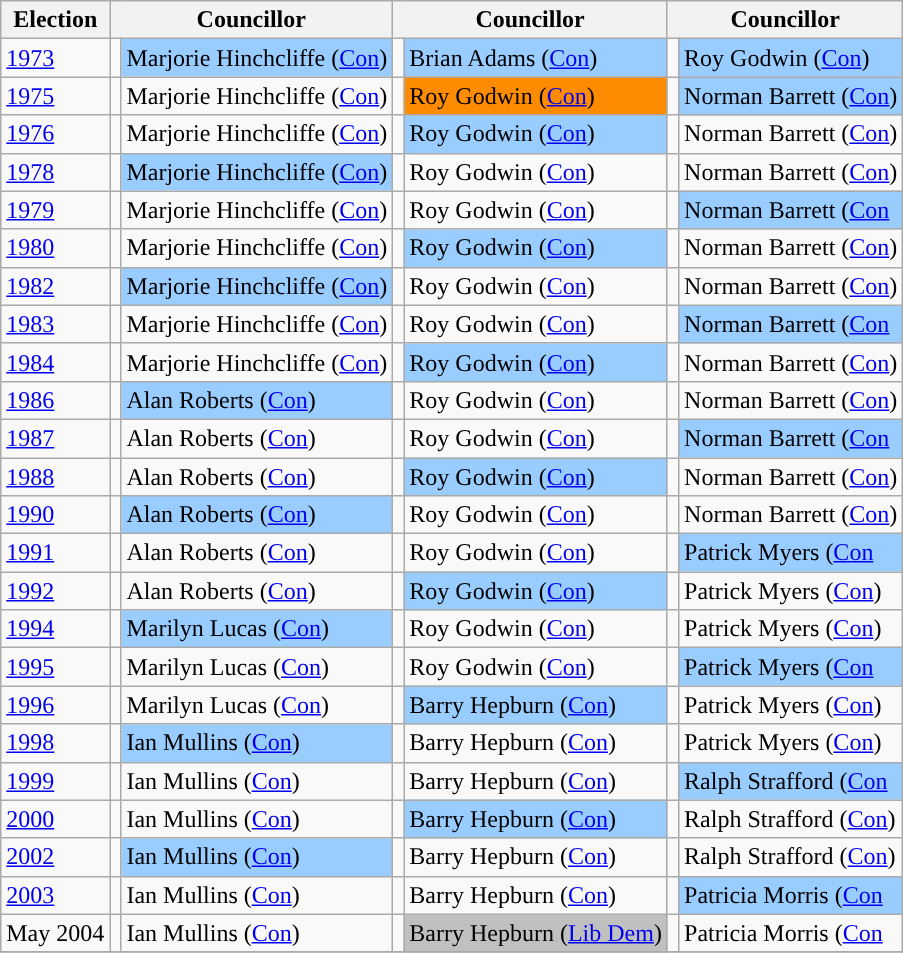<table class="wikitable">
<tr>
<th>Election</th>
<th colspan="2">Councillor</th>
<th colspan="2">Councillor</th>
<th colspan="2">Councillor</th>
</tr>
<tr>
<td><a href='#'>1973</a></td>
<td style="background-color: "></td>
<td bgcolor="#99CCFF">Marjorie Hinchcliffe (<a href='#'>Con</a>)</td>
<td style="background-color: "></td>
<td bgcolor="#99CCFF">Brian Adams (<a href='#'>Con</a>)</td>
<td style="background-color: "></td>
<td bgcolor="#99CCFF">Roy Godwin (<a href='#'>Con</a>)</td>
</tr>
<tr>
<td><a href='#'>1975</a></td>
<td style="background-color: "></td>
<td>Marjorie Hinchcliffe (<a href='#'>Con</a>)</td>
<td style="background-color: "></td>
<td bgcolor="#FF8C00">Roy Godwin (<a href='#'>Con</a>)</td>
<td style="background-color: "></td>
<td bgcolor="#99CCFF">Norman Barrett (<a href='#'>Con</a>)</td>
</tr>
<tr>
<td><a href='#'>1976</a></td>
<td style="background-color: "></td>
<td>Marjorie Hinchcliffe (<a href='#'>Con</a>)</td>
<td style="background-color: "></td>
<td bgcolor="#99CCFF">Roy Godwin (<a href='#'>Con</a>)</td>
<td style="background-color: "></td>
<td>Norman Barrett (<a href='#'>Con</a>)</td>
</tr>
<tr>
<td><a href='#'>1978</a></td>
<td style="background-color: "></td>
<td bgcolor="#99CCFF">Marjorie Hinchcliffe (<a href='#'>Con</a>)</td>
<td style="background-color: "></td>
<td>Roy Godwin (<a href='#'>Con</a>)</td>
<td style="background-color: "></td>
<td>Norman Barrett (<a href='#'>Con</a>)</td>
</tr>
<tr>
<td><a href='#'>1979</a></td>
<td style="background-color: "></td>
<td>Marjorie Hinchcliffe (<a href='#'>Con</a>)</td>
<td style="background-color: "></td>
<td>Roy Godwin (<a href='#'>Con</a>)</td>
<td style="background-color: "></td>
<td bgcolor="#99CCFF">Norman Barrett (<a href='#'>Con</a></td>
</tr>
<tr>
<td><a href='#'>1980</a></td>
<td style="background-color: "></td>
<td>Marjorie Hinchcliffe (<a href='#'>Con</a>)</td>
<td style="background-color: "></td>
<td bgcolor="#99CCFF">Roy Godwin (<a href='#'>Con</a>)</td>
<td style="background-color: "></td>
<td>Norman Barrett (<a href='#'>Con</a>)</td>
</tr>
<tr>
<td><a href='#'>1982</a></td>
<td style="background-color: "></td>
<td bgcolor="#99CCFF">Marjorie Hinchcliffe (<a href='#'>Con</a>)</td>
<td style="background-color: "></td>
<td>Roy Godwin (<a href='#'>Con</a>)</td>
<td style="background-color: "></td>
<td>Norman Barrett (<a href='#'>Con</a>)</td>
</tr>
<tr>
<td><a href='#'>1983</a></td>
<td style="background-color: "></td>
<td>Marjorie Hinchcliffe (<a href='#'>Con</a>)</td>
<td style="background-color: "></td>
<td>Roy Godwin (<a href='#'>Con</a>)</td>
<td style="background-color: "></td>
<td bgcolor="#99CCFF">Norman Barrett (<a href='#'>Con</a></td>
</tr>
<tr>
<td><a href='#'>1984</a></td>
<td style="background-color: "></td>
<td>Marjorie Hinchcliffe (<a href='#'>Con</a>)</td>
<td style="background-color: "></td>
<td bgcolor="#99CCFF">Roy Godwin (<a href='#'>Con</a>)</td>
<td style="background-color: "></td>
<td>Norman Barrett (<a href='#'>Con</a>)</td>
</tr>
<tr>
<td><a href='#'>1986</a></td>
<td style="background-color: "></td>
<td bgcolor="#99CCFF">Alan Roberts (<a href='#'>Con</a>)</td>
<td style="background-color: "></td>
<td>Roy Godwin (<a href='#'>Con</a>)</td>
<td style="background-color: "></td>
<td>Norman Barrett (<a href='#'>Con</a>)</td>
</tr>
<tr>
<td><a href='#'>1987</a></td>
<td style="background-color: "></td>
<td>Alan Roberts (<a href='#'>Con</a>)</td>
<td style="background-color: "></td>
<td>Roy Godwin (<a href='#'>Con</a>)</td>
<td style="background-color: "></td>
<td bgcolor="#99CCFF">Norman Barrett (<a href='#'>Con</a></td>
</tr>
<tr>
<td><a href='#'>1988</a></td>
<td style="background-color: "></td>
<td>Alan Roberts (<a href='#'>Con</a>)</td>
<td style="background-color: "></td>
<td bgcolor="#99CCFF">Roy Godwin (<a href='#'>Con</a>)</td>
<td style="background-color: "></td>
<td>Norman Barrett (<a href='#'>Con</a>)</td>
</tr>
<tr>
<td><a href='#'>1990</a></td>
<td style="background-color: "></td>
<td bgcolor="#99CCFF">Alan Roberts (<a href='#'>Con</a>)</td>
<td style="background-color: "></td>
<td>Roy Godwin (<a href='#'>Con</a>)</td>
<td style="background-color: "></td>
<td>Norman Barrett (<a href='#'>Con</a>)</td>
</tr>
<tr>
<td><a href='#'>1991</a></td>
<td style="background-color: "></td>
<td>Alan Roberts (<a href='#'>Con</a>)</td>
<td style="background-color: "></td>
<td>Roy Godwin (<a href='#'>Con</a>)</td>
<td style="background-color: "></td>
<td bgcolor="#99CCFF">Patrick Myers (<a href='#'>Con</a></td>
</tr>
<tr>
<td><a href='#'>1992</a></td>
<td style="background-color: "></td>
<td>Alan Roberts (<a href='#'>Con</a>)</td>
<td style="background-color: "></td>
<td bgcolor="#99CCFF">Roy Godwin (<a href='#'>Con</a>)</td>
<td style="background-color: "></td>
<td>Patrick Myers (<a href='#'>Con</a>)</td>
</tr>
<tr>
<td><a href='#'>1994</a></td>
<td style="background-color: "></td>
<td bgcolor="#99CCFF">Marilyn Lucas (<a href='#'>Con</a>)</td>
<td style="background-color: "></td>
<td>Roy Godwin (<a href='#'>Con</a>)</td>
<td style="background-color: "></td>
<td>Patrick Myers (<a href='#'>Con</a>)</td>
</tr>
<tr>
<td><a href='#'>1995</a></td>
<td style="background-color: "></td>
<td>Marilyn Lucas (<a href='#'>Con</a>)</td>
<td style="background-color: "></td>
<td>Roy Godwin (<a href='#'>Con</a>)</td>
<td style="background-color: "></td>
<td bgcolor="#99CCFF">Patrick Myers (<a href='#'>Con</a></td>
</tr>
<tr>
<td><a href='#'>1996</a></td>
<td style="background-color: "></td>
<td>Marilyn Lucas (<a href='#'>Con</a>)</td>
<td style="background-color: "></td>
<td bgcolor="#99CCFF">Barry Hepburn (<a href='#'>Con</a>)</td>
<td style="background-color: "></td>
<td>Patrick Myers (<a href='#'>Con</a>)</td>
</tr>
<tr>
<td><a href='#'>1998</a></td>
<td style="background-color: "></td>
<td bgcolor="#99CCFF">Ian Mullins (<a href='#'>Con</a>)</td>
<td style="background-color: "></td>
<td>Barry Hepburn (<a href='#'>Con</a>)</td>
<td style="background-color: "></td>
<td>Patrick Myers (<a href='#'>Con</a>)</td>
</tr>
<tr>
<td><a href='#'>1999</a></td>
<td style="background-color: "></td>
<td>Ian Mullins (<a href='#'>Con</a>)</td>
<td style="background-color: "></td>
<td>Barry Hepburn (<a href='#'>Con</a>)</td>
<td style="background-color: "></td>
<td bgcolor="#99CCFF">Ralph Strafford (<a href='#'>Con</a></td>
</tr>
<tr>
<td><a href='#'>2000</a></td>
<td style="background-color: "></td>
<td>Ian Mullins (<a href='#'>Con</a>)</td>
<td style="background-color: "></td>
<td bgcolor="#99CCFF">Barry Hepburn (<a href='#'>Con</a>)</td>
<td style="background-color: "></td>
<td>Ralph Strafford (<a href='#'>Con</a>)</td>
</tr>
<tr>
<td><a href='#'>2002</a></td>
<td style="background-color: "></td>
<td bgcolor="#99CCFF">Ian Mullins (<a href='#'>Con</a>)</td>
<td style="background-color: "></td>
<td>Barry Hepburn (<a href='#'>Con</a>)</td>
<td style="background-color: "></td>
<td>Ralph Strafford (<a href='#'>Con</a>)</td>
</tr>
<tr>
<td><a href='#'>2003</a></td>
<td style="background-color: "></td>
<td>Ian Mullins (<a href='#'>Con</a>)</td>
<td style="background-color: "></td>
<td>Barry Hepburn (<a href='#'>Con</a>)</td>
<td style="background-color: "></td>
<td bgcolor="#99CCFF">Patricia Morris (<a href='#'>Con</a></td>
</tr>
<tr>
<td>May 2004</td>
<td style="background-color: "></td>
<td>Ian Mullins (<a href='#'>Con</a>)</td>
<td style="background-color: "></td>
<td bgcolor="#C0C0C0">Barry Hepburn (<a href='#'>Lib Dem</a>)</td>
<td style="background-color: "></td>
<td>Patricia Morris (<a href='#'>Con</a></td>
</tr>
<tr>
</tr>
</table>
